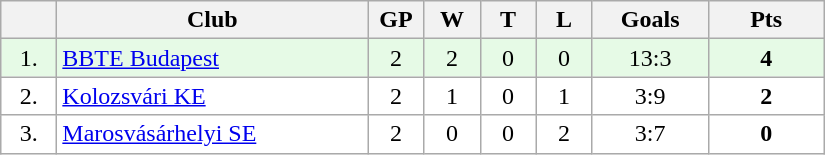<table class="wikitable">
<tr>
<th width="30"></th>
<th width="200">Club</th>
<th width="30">GP</th>
<th width="30">W</th>
<th width="30">T</th>
<th width="30">L</th>
<th width="70">Goals</th>
<th width="70">Pts</th>
</tr>
<tr bgcolor="#e6fae6" align="center">
<td>1.</td>
<td align="left"><a href='#'>BBTE Budapest</a></td>
<td>2</td>
<td>2</td>
<td>0</td>
<td>0</td>
<td>13:3</td>
<td><strong>4</strong></td>
</tr>
<tr bgcolor="#FFFFFF" align="center">
<td>2.</td>
<td align="left"><a href='#'>Kolozsvári KE</a></td>
<td>2</td>
<td>1</td>
<td>0</td>
<td>1</td>
<td>3:9</td>
<td><strong>2</strong></td>
</tr>
<tr bgcolor="#FFFFFF" align="center">
<td>3.</td>
<td align="left"><a href='#'>Marosvásárhelyi SE</a></td>
<td>2</td>
<td>0</td>
<td>0</td>
<td>2</td>
<td>3:7</td>
<td><strong>0</strong></td>
</tr>
</table>
